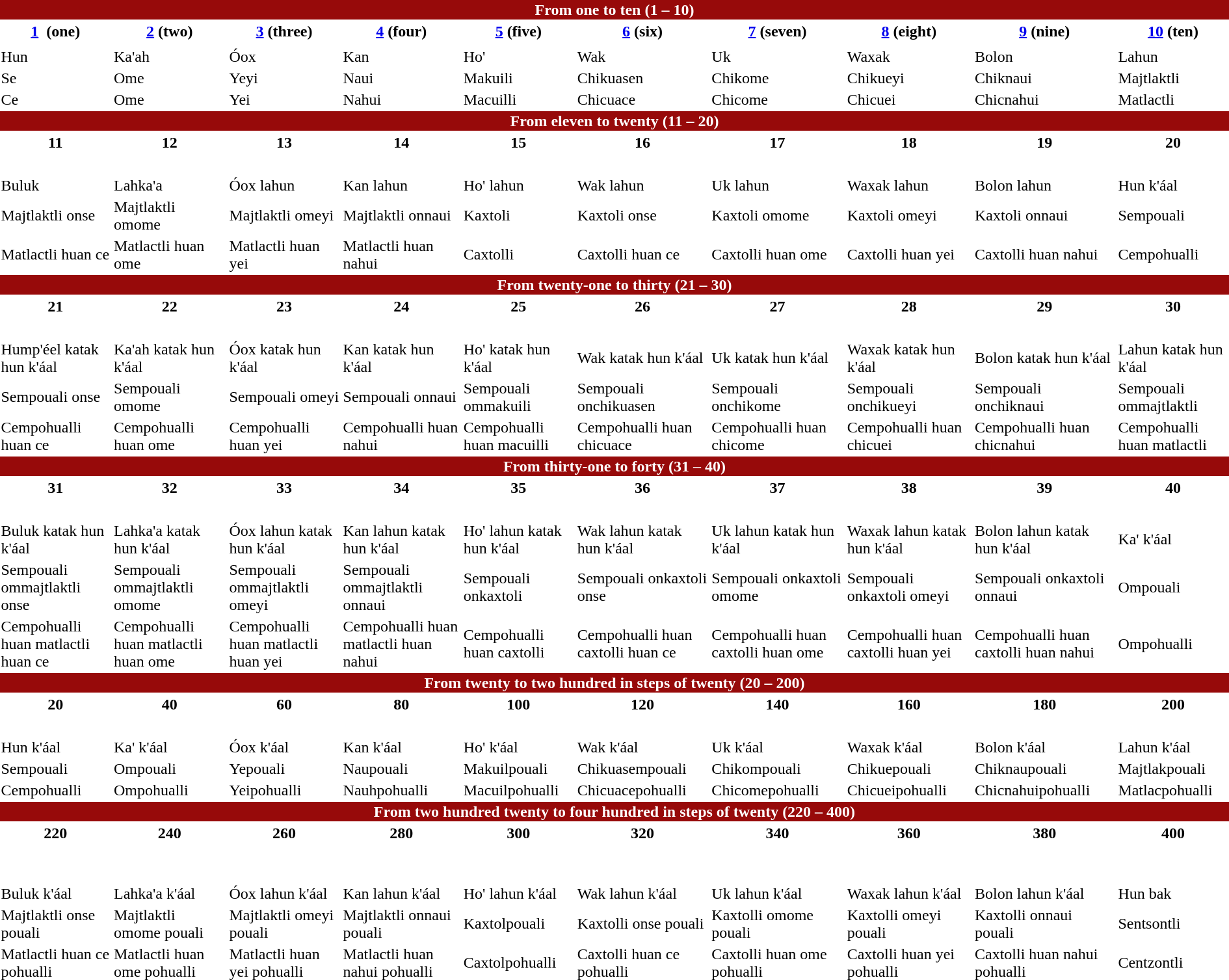<table>
<tr>
<th colspan="10" style="color:white; background-color:#970a0a;">From one to ten (1 – 10)</th>
</tr>
<tr>
<th><a href='#'>1</a>  (one)</th>
<th><a href='#'>2</a> (two)</th>
<th><a href='#'>3</a> (three)</th>
<th><a href='#'>4</a> (four)</th>
<th><a href='#'>5</a> (five)</th>
<th><a href='#'>6</a> (six)</th>
<th><a href='#'>7</a> (seven)</th>
<th><a href='#'>8</a> (eight)</th>
<th><a href='#'>9</a> (nine)</th>
<th><a href='#'>10</a> (ten)</th>
</tr>
<tr>
<td></td>
<td></td>
<td></td>
<td></td>
<td></td>
<td></td>
<td></td>
<td></td>
<td></td>
<td></td>
</tr>
<tr>
<td>Hun</td>
<td>Ka'ah</td>
<td>Óox</td>
<td>Kan</td>
<td>Ho'</td>
<td>Wak</td>
<td>Uk</td>
<td>Waxak</td>
<td>Bolon</td>
<td>Lahun</td>
</tr>
<tr>
<td>Se</td>
<td>Ome</td>
<td>Yeyi</td>
<td>Naui</td>
<td>Makuili</td>
<td>Chikuasen</td>
<td>Chikome</td>
<td>Chikueyi</td>
<td>Chiknaui</td>
<td>Majtlaktli</td>
</tr>
<tr>
<td>Ce</td>
<td>Ome</td>
<td>Yei</td>
<td>Nahui</td>
<td>Macuilli</td>
<td>Chicuace</td>
<td>Chicome</td>
<td>Chicuei</td>
<td>Chicnahui</td>
<td>Matlactli</td>
</tr>
<tr>
<th colspan="10" style="color:white; background-color:#970a0a;">From eleven to twenty (11 – 20)</th>
</tr>
<tr>
<th>11</th>
<th>12</th>
<th>13</th>
<th>14</th>
<th>15</th>
<th>16</th>
<th>17</th>
<th>18</th>
<th>19</th>
<th>20</th>
</tr>
<tr>
<td></td>
<td></td>
<td></td>
<td></td>
<td></td>
<td></td>
<td></td>
<td></td>
<td></td>
<td><br></td>
</tr>
<tr>
<td>Buluk</td>
<td>Lahka'a</td>
<td>Óox lahun</td>
<td>Kan lahun</td>
<td>Ho' lahun</td>
<td>Wak lahun</td>
<td>Uk lahun</td>
<td>Waxak lahun</td>
<td>Bolon lahun</td>
<td>Hun k'áal</td>
</tr>
<tr>
<td>Majtlaktli onse</td>
<td>Majtlaktli omome</td>
<td>Majtlaktli omeyi</td>
<td>Majtlaktli onnaui</td>
<td>Kaxtoli</td>
<td>Kaxtoli onse</td>
<td>Kaxtoli omome</td>
<td>Kaxtoli omeyi</td>
<td>Kaxtoli onnaui</td>
<td>Sempouali</td>
</tr>
<tr>
<td>Matlactli huan ce</td>
<td>Matlactli huan ome</td>
<td>Matlactli huan yei</td>
<td>Matlactli huan nahui</td>
<td>Caxtolli</td>
<td>Caxtolli huan ce</td>
<td>Caxtolli huan ome</td>
<td>Caxtolli huan yei</td>
<td>Caxtolli huan nahui</td>
<td>Cempohualli</td>
</tr>
<tr>
<th colspan="10" style="color:white; background-color:#970a0a;">From twenty-one to thirty (21 – 30)</th>
</tr>
<tr>
<th>21</th>
<th>22</th>
<th>23</th>
<th>24</th>
<th>25</th>
<th>26</th>
<th>27</th>
<th>28</th>
<th>29</th>
<th>30</th>
</tr>
<tr>
<td><br></td>
<td><br></td>
<td><br></td>
<td><br></td>
<td><br></td>
<td><br></td>
<td><br></td>
<td><br></td>
<td><br></td>
<td><br></td>
</tr>
<tr>
<td>Hump'éel katak hun k'áal</td>
<td>Ka'ah katak hun k'áal</td>
<td>Óox katak hun k'áal</td>
<td>Kan katak hun k'áal</td>
<td>Ho' katak hun k'áal</td>
<td>Wak katak hun k'áal</td>
<td>Uk katak hun k'áal</td>
<td>Waxak katak hun k'áal</td>
<td>Bolon katak hun k'áal</td>
<td>Lahun katak hun k'áal</td>
</tr>
<tr>
<td>Sempouali onse</td>
<td>Sempouali omome</td>
<td>Sempouali omeyi</td>
<td>Sempouali onnaui</td>
<td>Sempouali ommakuili</td>
<td>Sempouali onchikuasen</td>
<td>Sempouali onchikome</td>
<td>Sempouali onchikueyi</td>
<td>Sempouali onchiknaui</td>
<td>Sempouali ommajtlaktli</td>
</tr>
<tr>
<td>Cempohualli huan ce</td>
<td>Cempohualli huan ome</td>
<td>Cempohualli huan yei</td>
<td>Cempohualli huan nahui</td>
<td>Cempohualli huan macuilli</td>
<td>Cempohualli huan chicuace</td>
<td>Cempohualli huan chicome</td>
<td>Cempohualli huan chicuei</td>
<td>Cempohualli huan chicnahui</td>
<td>Cempohualli huan matlactli</td>
</tr>
<tr>
<th colspan="10" style="color:white; background-color:#970a0a;">From thirty-one to forty (31 – 40)</th>
</tr>
<tr>
<th>31</th>
<th>32</th>
<th>33</th>
<th>34</th>
<th>35</th>
<th>36</th>
<th>37</th>
<th>38</th>
<th>39</th>
<th>40</th>
</tr>
<tr>
<td><br></td>
<td><br></td>
<td><br></td>
<td><br></td>
<td><br></td>
<td><br></td>
<td><br></td>
<td><br></td>
<td><br></td>
<td><br></td>
</tr>
<tr>
<td>Buluk katak hun k'áal</td>
<td>Lahka'a katak hun k'áal</td>
<td>Óox lahun katak hun k'áal</td>
<td>Kan lahun katak hun k'áal</td>
<td>Ho' lahun katak hun k'áal</td>
<td>Wak lahun katak hun k'áal</td>
<td>Uk lahun katak hun k'áal</td>
<td>Waxak lahun katak hun k'áal</td>
<td>Bolon lahun katak hun k'áal</td>
<td>Ka' k'áal</td>
</tr>
<tr>
<td>Sempouali ommajtlaktli onse</td>
<td>Sempouali ommajtlaktli omome</td>
<td>Sempouali ommajtlaktli omeyi</td>
<td>Sempouali ommajtlaktli onnaui</td>
<td>Sempouali onkaxtoli</td>
<td>Sempouali onkaxtoli onse</td>
<td>Sempouali onkaxtoli omome</td>
<td>Sempouali onkaxtoli omeyi</td>
<td>Sempouali onkaxtoli onnaui</td>
<td>Ompouali</td>
</tr>
<tr>
<td>Cempohualli huan matlactli huan ce</td>
<td>Cempohualli huan matlactli huan ome</td>
<td>Cempohualli huan matlactli huan yei</td>
<td>Cempohualli huan matlactli huan nahui</td>
<td>Cempohualli huan caxtolli</td>
<td>Cempohualli huan caxtolli huan ce</td>
<td>Cempohualli huan caxtolli huan ome</td>
<td>Cempohualli huan caxtolli huan yei</td>
<td>Cempohualli huan caxtolli huan nahui</td>
<td>Ompohualli</td>
</tr>
<tr>
<th colspan="10" style="color:white; background-color:#970a0a;">From twenty to two hundred in steps of twenty (20 – 200)</th>
</tr>
<tr>
<th>20</th>
<th>40</th>
<th>60</th>
<th>80</th>
<th>100</th>
<th>120</th>
<th>140</th>
<th>160</th>
<th>180</th>
<th>200</th>
</tr>
<tr>
<td><br></td>
<td><br></td>
<td><br></td>
<td><br></td>
<td><br></td>
<td><br></td>
<td><br></td>
<td><br></td>
<td><br></td>
<td><br></td>
</tr>
<tr>
<td>Hun k'áal</td>
<td>Ka' k'áal</td>
<td>Óox k'áal</td>
<td>Kan k'áal</td>
<td>Ho' k'áal</td>
<td>Wak k'áal</td>
<td>Uk k'áal</td>
<td>Waxak k'áal</td>
<td>Bolon k'áal</td>
<td>Lahun k'áal</td>
</tr>
<tr>
<td>Sempouali</td>
<td>Ompouali</td>
<td>Yepouali</td>
<td>Naupouali</td>
<td>Makuilpouali</td>
<td>Chikuasempouali</td>
<td>Chikompouali</td>
<td>Chikuepouali</td>
<td>Chiknaupouali</td>
<td>Majtlakpouali</td>
</tr>
<tr>
<td>Cempohualli</td>
<td>Ompohualli</td>
<td>Yeipohualli</td>
<td>Nauhpohualli</td>
<td>Macuilpohualli</td>
<td>Chicuacepohualli</td>
<td>Chicomepohualli</td>
<td>Chicueipohualli</td>
<td>Chicnahuipohualli</td>
<td>Matlacpohualli</td>
</tr>
<tr>
<th colspan="10" style="color:white; background-color:#970a0a;">From two hundred twenty to four hundred in steps of twenty (220 – 400)</th>
</tr>
<tr>
<th>220</th>
<th>240</th>
<th>260</th>
<th>280</th>
<th>300</th>
<th>320</th>
<th>340</th>
<th>360</th>
<th>380</th>
<th>400</th>
</tr>
<tr>
<td><br></td>
<td><br></td>
<td><br></td>
<td><br></td>
<td><br></td>
<td><br></td>
<td><br></td>
<td><br></td>
<td><br></td>
<td><br><br></td>
</tr>
<tr>
<td>Buluk k'áal</td>
<td>Lahka'a k'áal</td>
<td>Óox lahun k'áal</td>
<td>Kan lahun k'áal</td>
<td>Ho' lahun k'áal</td>
<td>Wak lahun k'áal</td>
<td>Uk lahun k'áal</td>
<td>Waxak lahun k'áal</td>
<td>Bolon lahun k'áal</td>
<td>Hun bak</td>
</tr>
<tr>
<td>Majtlaktli onse pouali</td>
<td>Majtlaktli omome pouali</td>
<td>Majtlaktli omeyi pouali</td>
<td>Majtlaktli onnaui pouali</td>
<td>Kaxtolpouali</td>
<td>Kaxtolli onse pouali</td>
<td>Kaxtolli omome pouali</td>
<td>Kaxtolli omeyi pouali</td>
<td>Kaxtolli onnaui pouali</td>
<td>Sentsontli</td>
</tr>
<tr>
<td>Matlactli huan ce pohualli</td>
<td>Matlactli huan ome pohualli</td>
<td>Matlactli huan yei pohualli</td>
<td>Matlactli huan nahui pohualli</td>
<td>Caxtolpohualli</td>
<td>Caxtolli huan ce pohualli</td>
<td>Caxtolli huan ome pohualli</td>
<td>Caxtolli huan yei pohualli</td>
<td>Caxtolli huan nahui pohualli</td>
<td>Centzontli</td>
</tr>
</table>
